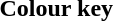<table class="toccolours">
<tr>
<th>Colour key</th>
</tr>
<tr>
<td></td>
</tr>
</table>
